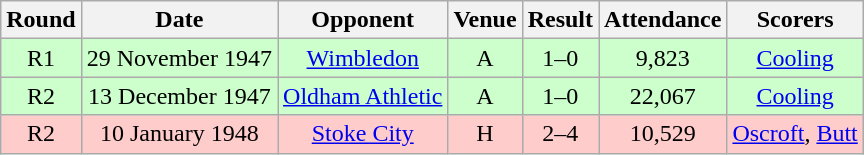<table class="wikitable" style="font-size:100%; text-align:center">
<tr>
<th>Round</th>
<th>Date</th>
<th>Opponent</th>
<th>Venue</th>
<th>Result</th>
<th>Attendance</th>
<th>Scorers</th>
</tr>
<tr style="background-color: #CCFFCC;">
<td>R1</td>
<td>29 November 1947</td>
<td><a href='#'>Wimbledon</a></td>
<td>A</td>
<td>1–0</td>
<td>9,823</td>
<td><a href='#'>Cooling</a></td>
</tr>
<tr style="background-color: #CCFFCC;">
<td>R2</td>
<td>13 December 1947</td>
<td><a href='#'>Oldham Athletic</a></td>
<td>A</td>
<td>1–0</td>
<td>22,067</td>
<td><a href='#'>Cooling</a></td>
</tr>
<tr style="background-color: #FFCCCC;">
<td>R2</td>
<td>10 January 1948</td>
<td><a href='#'>Stoke City</a></td>
<td>H</td>
<td>2–4</td>
<td>10,529</td>
<td><a href='#'>Oscroft</a>, <a href='#'>Butt</a></td>
</tr>
</table>
